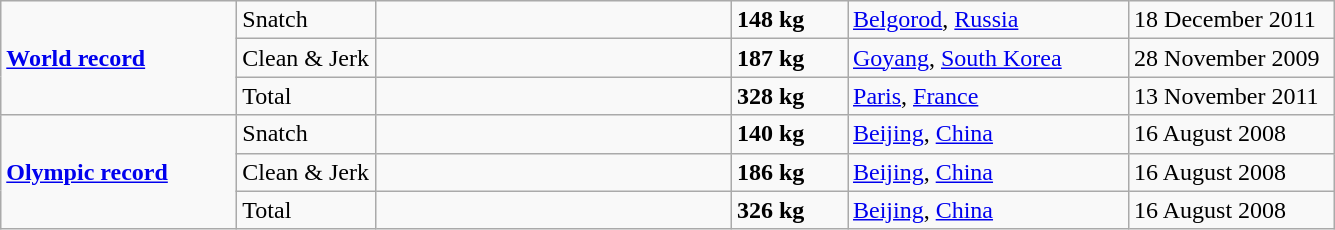<table class="wikitable">
<tr>
<td width=150 rowspan=3><strong><a href='#'>World record</a></strong></td>
<td width=85>Snatch</td>
<td width=230></td>
<td width=70><strong>148 kg</strong></td>
<td width=180><a href='#'>Belgorod</a>, <a href='#'>Russia</a></td>
<td width=130>18 December 2011</td>
</tr>
<tr>
<td>Clean & Jerk</td>
<td></td>
<td><strong>187 kg</strong></td>
<td><a href='#'>Goyang</a>, <a href='#'>South Korea</a></td>
<td>28 November 2009</td>
</tr>
<tr>
<td>Total</td>
<td></td>
<td><strong>328 kg</strong></td>
<td><a href='#'>Paris</a>, <a href='#'>France</a></td>
<td>13 November 2011</td>
</tr>
<tr>
<td width=150 rowspan=3><strong><a href='#'>Olympic record</a></strong></td>
<td>Snatch</td>
<td></td>
<td><strong>140 kg</strong></td>
<td><a href='#'>Beijing</a>, <a href='#'>China</a></td>
<td>16 August 2008</td>
</tr>
<tr>
<td>Clean & Jerk</td>
<td></td>
<td><strong>186 kg</strong></td>
<td><a href='#'>Beijing</a>, <a href='#'>China</a></td>
<td>16 August 2008</td>
</tr>
<tr>
<td>Total</td>
<td></td>
<td><strong>326 kg</strong></td>
<td><a href='#'>Beijing</a>, <a href='#'>China</a></td>
<td>16 August 2008</td>
</tr>
</table>
